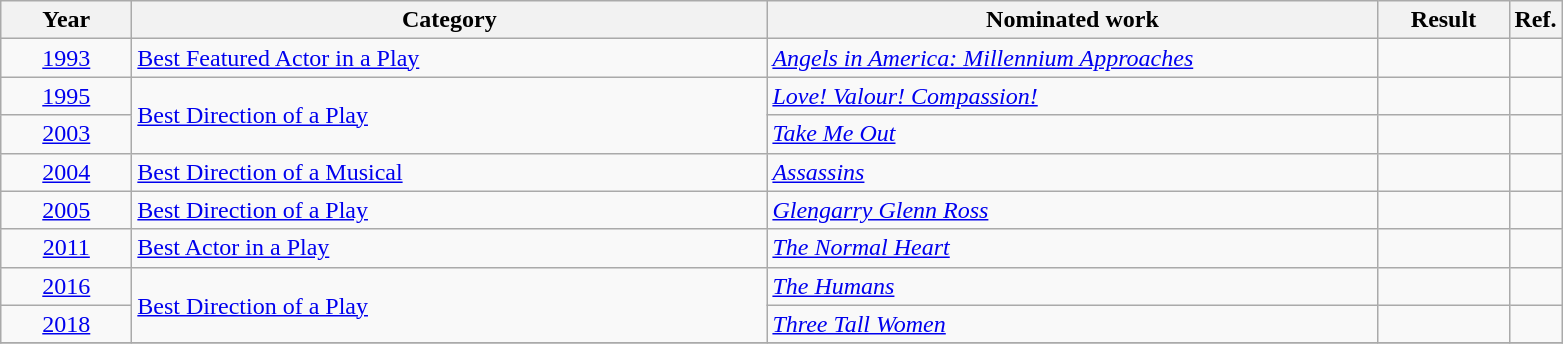<table class=wikitable>
<tr>
<th scope="col" style="width:5em;">Year</th>
<th scope="col" style="width:26em;">Category</th>
<th scope="col" style="width:25em;">Nominated work</th>
<th scope="col" style="width:5em;">Result</th>
<th>Ref.</th>
</tr>
<tr>
<td style="text-align:center;"><a href='#'>1993</a></td>
<td><a href='#'>Best Featured Actor in a Play</a></td>
<td><em><a href='#'>Angels in America: Millennium Approaches</a></em></td>
<td></td>
<td style="text-align:center;"></td>
</tr>
<tr>
<td style="text-align:center;"><a href='#'>1995</a></td>
<td rowspan=2><a href='#'>Best Direction of a Play</a></td>
<td><em><a href='#'>Love! Valour! Compassion!</a></em></td>
<td></td>
<td style="text-align:center;"></td>
</tr>
<tr>
<td style="text-align:center;"><a href='#'>2003</a></td>
<td><em><a href='#'>Take Me Out</a></em></td>
<td></td>
<td style="text-align:center;"></td>
</tr>
<tr>
<td style="text-align:center;"><a href='#'>2004</a></td>
<td><a href='#'>Best Direction of a Musical</a></td>
<td><em><a href='#'>Assassins</a></em></td>
<td></td>
<td style="text-align:center;"></td>
</tr>
<tr>
<td style="text-align:center;"><a href='#'>2005</a></td>
<td><a href='#'>Best Direction of a Play</a></td>
<td><em><a href='#'>Glengarry Glenn Ross</a></em></td>
<td></td>
<td style="text-align:center;"></td>
</tr>
<tr>
<td style="text-align:center;"><a href='#'>2011</a></td>
<td><a href='#'>Best Actor in a Play</a></td>
<td><em><a href='#'>The Normal Heart</a></em></td>
<td></td>
<td style="text-align:center;"></td>
</tr>
<tr>
<td style="text-align:center;"><a href='#'>2016</a></td>
<td rowspan=2><a href='#'>Best Direction of a Play</a></td>
<td><em><a href='#'>The Humans</a></em></td>
<td></td>
<td style="text-align:center;"></td>
</tr>
<tr>
<td style="text-align:center;"><a href='#'>2018</a></td>
<td><em><a href='#'>Three Tall Women</a></em></td>
<td></td>
<td style="text-align:center;"></td>
</tr>
<tr>
</tr>
</table>
